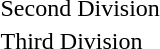<table>
<tr>
<td>Second Division</td>
<td></td>
<td></td>
<td></td>
</tr>
<tr>
<td>Third Division</td>
<td></td>
<td></td>
<td></td>
</tr>
</table>
